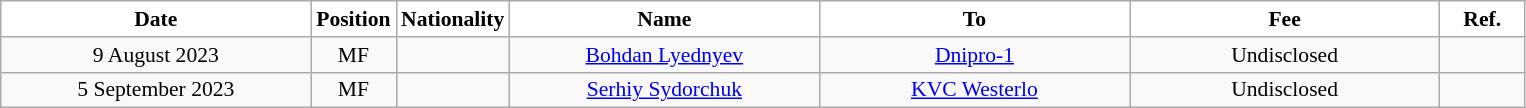<table class="wikitable" style="text-align:center; font-size:90%; ">
<tr>
<th style="background:#ffffff; color:black; width:200px;">Date</th>
<th style="background:#ffffff; color:black; width:50px;">Position</th>
<th style="background:#ffffff; color:black; width:50px;">Nationality</th>
<th style="background:#ffffff; color:black; width:200px;">Name</th>
<th style="background:#ffffff; color:black; width:200px;">To</th>
<th style="background:#ffffff; color:black; width:200px;">Fee</th>
<th style="background:#ffffff; color:black; width:50px;">Ref.</th>
</tr>
<tr>
<td>9 August 2023</td>
<td>MF</td>
<td></td>
<td><a href='#'>Bohdan Lyednyev</a></td>
<td><a href='#'>Dnipro-1</a></td>
<td>Undisclosed</td>
<td></td>
</tr>
<tr>
<td>5 September 2023</td>
<td>MF</td>
<td></td>
<td><a href='#'>Serhiy Sydorchuk</a></td>
<td><a href='#'>KVC Westerlo</a></td>
<td>Undisclosed</td>
<td></td>
</tr>
</table>
